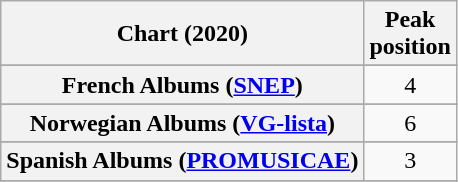<table class="wikitable sortable plainrowheaders" style="text-align:center">
<tr>
<th scope="col">Chart (2020)</th>
<th scope="col">Peak<br>position</th>
</tr>
<tr>
</tr>
<tr>
</tr>
<tr>
</tr>
<tr>
</tr>
<tr>
</tr>
<tr>
</tr>
<tr>
</tr>
<tr>
</tr>
<tr>
</tr>
<tr>
<th scope="row">French Albums (<a href='#'>SNEP</a>)</th>
<td>4</td>
</tr>
<tr>
</tr>
<tr>
</tr>
<tr>
</tr>
<tr>
</tr>
<tr>
</tr>
<tr>
<th scope="row">Norwegian Albums (<a href='#'>VG-lista</a>)</th>
<td>6</td>
</tr>
<tr>
</tr>
<tr>
</tr>
<tr>
</tr>
<tr>
<th scope="row">Spanish Albums (<a href='#'>PROMUSICAE</a>)</th>
<td>3</td>
</tr>
<tr>
</tr>
<tr>
</tr>
<tr>
</tr>
<tr>
</tr>
<tr>
</tr>
<tr>
</tr>
<tr>
</tr>
</table>
